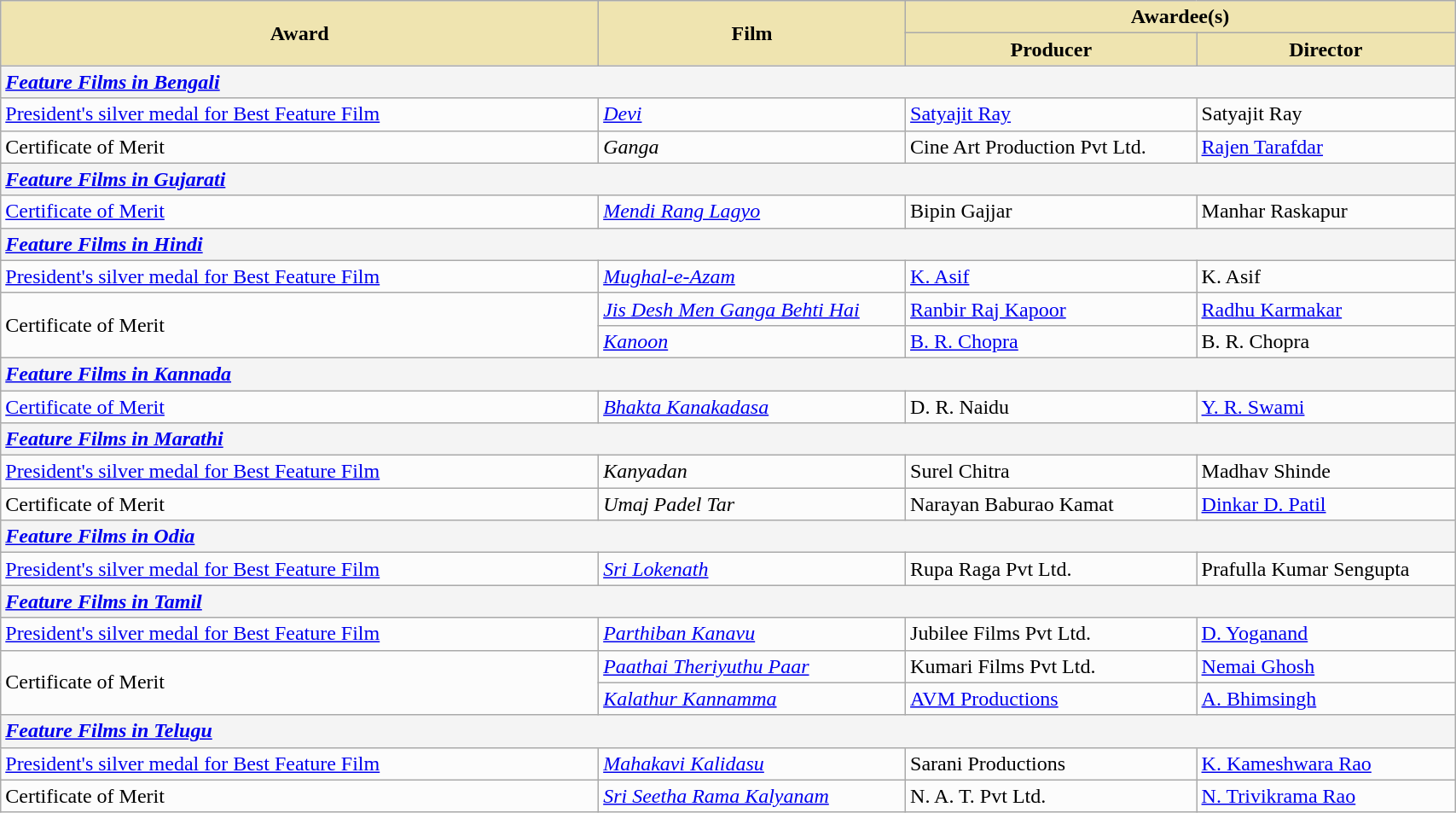<table class="wikitable sortable" style="width:90%">
<tr>
<th scope="col" rowspan="2" style="background-color:#EFE4B0;width:37%">Award</th>
<th scope="col" rowspan="2" style="background-color:#EFE4B0;width:19%">Film</th>
<th scope="col" colspan="2" style="background-color:#EFE4B0;width:34%">Awardee(s)</th>
</tr>
<tr>
<th scope="col" style="background-color:#EFE4B0;">Producer</th>
<th scope="col" style="background-color:#EFE4B0;">Director</th>
</tr>
<tr style="background-color:#F4F4F4">
<td colspan="4"><strong><em><a href='#'>Feature Films in Bengali</a></em></strong></td>
</tr>
<tr style="background-color:#FCFCFC">
<td><a href='#'>President's silver medal for Best Feature Film</a></td>
<td><em><a href='#'>Devi</a></em></td>
<td><a href='#'>Satyajit Ray</a></td>
<td>Satyajit Ray</td>
</tr>
<tr style="background-color:#FCFCFC">
<td>Certificate of Merit</td>
<td><em>Ganga</em></td>
<td>Cine Art Production Pvt Ltd.</td>
<td><a href='#'>Rajen Tarafdar</a></td>
</tr>
<tr style="background-color:#F4F4F4">
<td colspan="4"><strong><em><a href='#'>Feature Films in Gujarati</a></em></strong></td>
</tr>
<tr style="background-color:#FCFCFC">
<td><a href='#'>Certificate of Merit</a></td>
<td><em><a href='#'>Mendi Rang Lagyo</a></em></td>
<td>Bipin Gajjar</td>
<td>Manhar Raskapur</td>
</tr>
<tr style="background-color:#F4F4F4">
<td colspan="4"><strong><em><a href='#'>Feature Films in Hindi</a></em></strong></td>
</tr>
<tr style="background-color:#FCFCFC">
<td><a href='#'>President's silver medal for Best Feature Film</a></td>
<td><em><a href='#'>Mughal-e-Azam</a></em></td>
<td><a href='#'>K. Asif</a></td>
<td>K. Asif</td>
</tr>
<tr style="background-color:#FCFCFC">
<td rowspan="2">Certificate of Merit</td>
<td><em><a href='#'>Jis Desh Men Ganga Behti Hai</a></em></td>
<td><a href='#'>Ranbir Raj Kapoor</a></td>
<td><a href='#'>Radhu Karmakar</a></td>
</tr>
<tr style="background-color:#FCFCFC">
<td><em><a href='#'>Kanoon</a></em></td>
<td><a href='#'>B. R. Chopra</a></td>
<td>B. R. Chopra</td>
</tr>
<tr style="background-color:#F4F4F4">
<td colspan="4"><strong><em><a href='#'>Feature Films in Kannada</a></em></strong></td>
</tr>
<tr style="background-color:#FCFCFC">
<td><a href='#'>Certificate of Merit</a></td>
<td><em><a href='#'>Bhakta Kanakadasa</a></em></td>
<td>D. R. Naidu</td>
<td><a href='#'>Y. R. Swami</a></td>
</tr>
<tr style="background-color:#F4F4F4">
<td colspan="4"><strong><em><a href='#'>Feature Films in Marathi</a></em></strong></td>
</tr>
<tr style="background-color:#FCFCFC">
<td><a href='#'>President's silver medal for Best Feature Film</a></td>
<td><em>Kanyadan</em></td>
<td>Surel Chitra</td>
<td>Madhav Shinde</td>
</tr>
<tr style="background-color:#FCFCFC">
<td>Certificate of Merit</td>
<td><em>Umaj Padel Tar</em></td>
<td>Narayan Baburao Kamat</td>
<td><a href='#'>Dinkar D. Patil</a></td>
</tr>
<tr style="background-color:#F4F4F4">
<td colspan="4"><strong><em><a href='#'>Feature Films in Odia</a></em></strong></td>
</tr>
<tr style="background-color:#FCFCFC">
<td><a href='#'>President's silver medal for Best Feature Film</a></td>
<td><em><a href='#'>Sri Lokenath</a></em></td>
<td>Rupa Raga Pvt Ltd.</td>
<td>Prafulla Kumar Sengupta</td>
</tr>
<tr style="background-color:#F4F4F4">
<td colspan="4"><strong><em><a href='#'>Feature Films in Tamil</a></em></strong></td>
</tr>
<tr style="background-color:#FCFCFC">
<td><a href='#'>President's silver medal for Best Feature Film</a></td>
<td><em><a href='#'>Parthiban Kanavu</a></em></td>
<td>Jubilee Films Pvt Ltd.</td>
<td><a href='#'>D. Yoganand</a></td>
</tr>
<tr style="background-color:#FCFCFC">
<td rowspan="2">Certificate of Merit</td>
<td><em><a href='#'>Paathai Theriyuthu Paar</a></em></td>
<td>Kumari Films Pvt Ltd.</td>
<td><a href='#'>Nemai Ghosh</a></td>
</tr>
<tr style="background-color:#FCFCFC">
<td><em><a href='#'>Kalathur Kannamma</a></em></td>
<td><a href='#'>AVM Productions</a></td>
<td><a href='#'>A. Bhimsingh</a></td>
</tr>
<tr style="background-color:#F4F4F4">
<td colspan="4"><strong><em><a href='#'>Feature Films in Telugu</a></em></strong></td>
</tr>
<tr style="background-color:#FCFCFC">
<td><a href='#'>President's silver medal for Best Feature Film</a></td>
<td><em><a href='#'>Mahakavi Kalidasu</a></em></td>
<td>Sarani Productions</td>
<td><a href='#'>K. Kameshwara Rao</a></td>
</tr>
<tr style="background-color:#FCFCFC">
<td>Certificate of Merit</td>
<td><em><a href='#'>Sri Seetha Rama Kalyanam</a></em></td>
<td>N. A. T. Pvt Ltd.</td>
<td><a href='#'>N. Trivikrama Rao</a></td>
</tr>
</table>
